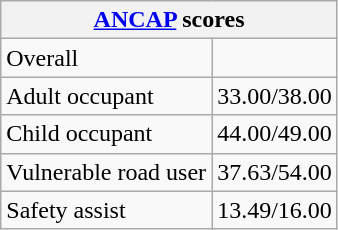<table class="wikitable">
<tr>
<th colspan="2"><a href='#'>ANCAP</a> scores</th>
</tr>
<tr>
<td>Overall</td>
<td></td>
</tr>
<tr>
<td>Adult occupant</td>
<td>33.00/38.00</td>
</tr>
<tr>
<td>Child occupant</td>
<td>44.00/49.00</td>
</tr>
<tr>
<td>Vulnerable road user</td>
<td>37.63/54.00</td>
</tr>
<tr>
<td>Safety assist</td>
<td>13.49/16.00</td>
</tr>
</table>
